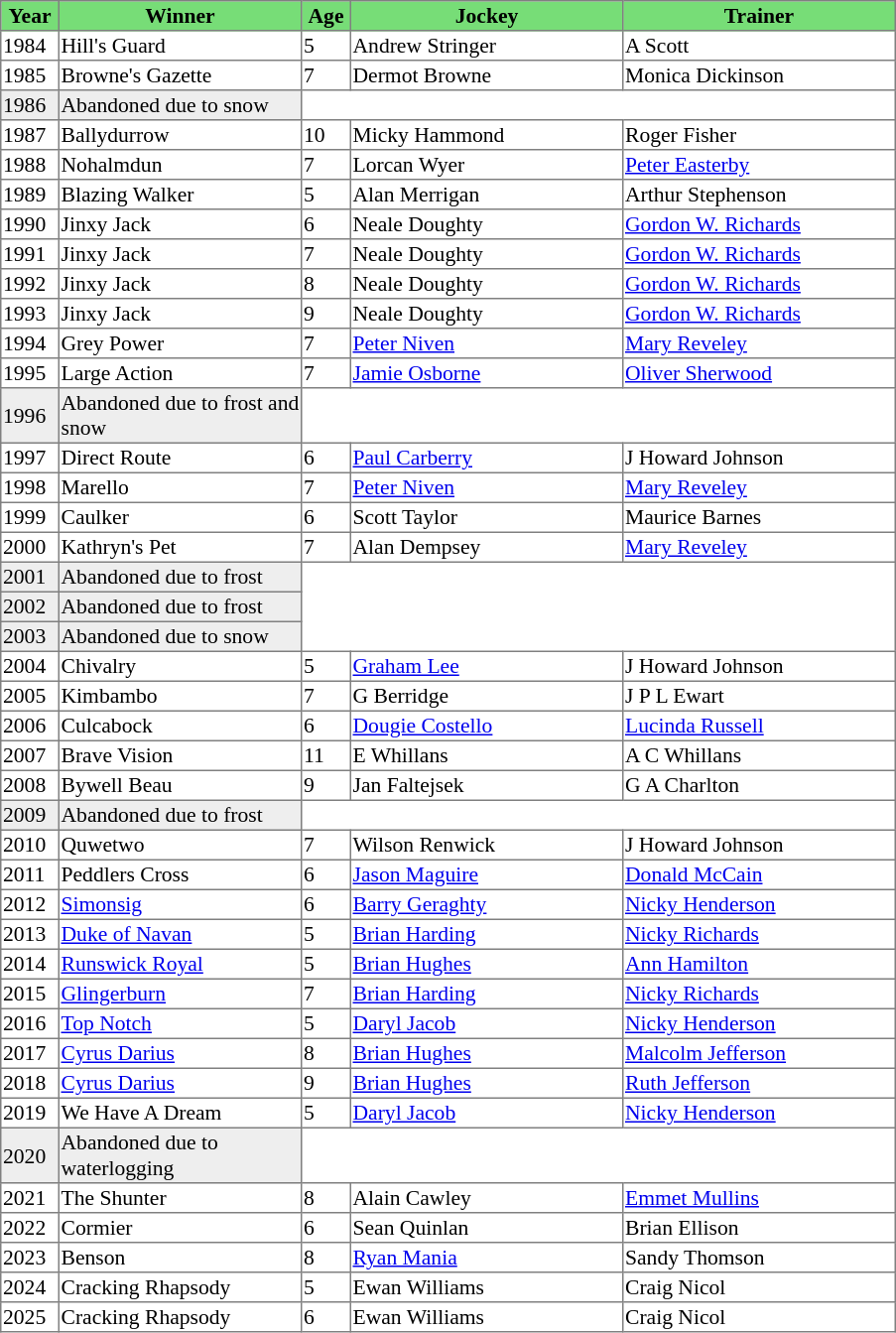<table class = "sortable" | border="1" style="border-collapse: collapse; font-size:90%">
<tr bgcolor="#77dd77" align="center">
<th style="width:36px"><strong>Year</strong></th>
<th style="width:160px"><strong>Winner</strong></th>
<th style="width:30px"><strong>Age</strong></th>
<th style="width:180px"><strong>Jockey</strong></th>
<th style="width:180px"><strong>Trainer</strong></th>
</tr>
<tr>
<td>1984</td>
<td>Hill's Guard</td>
<td>5</td>
<td>Andrew Stringer</td>
<td>A Scott</td>
</tr>
<tr>
<td>1985</td>
<td>Browne's Gazette</td>
<td>7</td>
<td>Dermot Browne</td>
<td>Monica Dickinson</td>
</tr>
<tr bgcolor="#eeeeee">
<td>1986<td>Abandoned due to snow</td></td>
</tr>
<tr>
<td>1987</td>
<td>Ballydurrow</td>
<td>10</td>
<td>Micky Hammond</td>
<td>Roger Fisher</td>
</tr>
<tr>
<td>1988</td>
<td>Nohalmdun</td>
<td>7</td>
<td>Lorcan Wyer</td>
<td><a href='#'>Peter Easterby</a></td>
</tr>
<tr>
<td>1989</td>
<td>Blazing Walker</td>
<td>5</td>
<td>Alan Merrigan</td>
<td>Arthur Stephenson</td>
</tr>
<tr>
<td>1990</td>
<td>Jinxy Jack</td>
<td>6</td>
<td>Neale Doughty</td>
<td><a href='#'>Gordon W. Richards</a></td>
</tr>
<tr>
<td>1991</td>
<td>Jinxy Jack</td>
<td>7</td>
<td>Neale Doughty</td>
<td><a href='#'>Gordon W. Richards</a></td>
</tr>
<tr>
<td>1992</td>
<td>Jinxy Jack</td>
<td>8</td>
<td>Neale Doughty</td>
<td><a href='#'>Gordon W. Richards</a></td>
</tr>
<tr>
<td>1993</td>
<td>Jinxy Jack</td>
<td>9</td>
<td>Neale Doughty</td>
<td><a href='#'>Gordon W. Richards</a></td>
</tr>
<tr>
<td>1994</td>
<td>Grey Power</td>
<td>7</td>
<td><a href='#'>Peter Niven</a></td>
<td><a href='#'>Mary Reveley</a></td>
</tr>
<tr>
<td>1995</td>
<td>Large Action</td>
<td>7</td>
<td><a href='#'>Jamie Osborne</a></td>
<td><a href='#'>Oliver Sherwood</a></td>
</tr>
<tr bgcolor="#eeeeee">
<td>1996<td>Abandoned due to frost and snow</td></td>
</tr>
<tr>
<td>1997</td>
<td>Direct Route</td>
<td>6</td>
<td><a href='#'>Paul Carberry</a></td>
<td>J Howard Johnson</td>
</tr>
<tr>
<td>1998</td>
<td>Marello</td>
<td>7</td>
<td><a href='#'>Peter Niven</a></td>
<td><a href='#'>Mary Reveley</a></td>
</tr>
<tr>
<td>1999</td>
<td>Caulker</td>
<td>6</td>
<td>Scott Taylor</td>
<td>Maurice Barnes</td>
</tr>
<tr>
<td>2000</td>
<td>Kathryn's Pet</td>
<td>7</td>
<td>Alan Dempsey</td>
<td><a href='#'>Mary Reveley</a></td>
</tr>
<tr bgcolor="#eeeeee">
<td>2001<td>Abandoned due to frost</td></td>
</tr>
<tr bgcolor="#eeeeee">
<td>2002<td>Abandoned due to frost</td></td>
</tr>
<tr bgcolor="#eeeeee">
<td>2003<td>Abandoned due to snow</td></td>
</tr>
<tr>
<td>2004</td>
<td>Chivalry</td>
<td>5</td>
<td><a href='#'>Graham Lee</a></td>
<td>J Howard Johnson</td>
</tr>
<tr>
<td>2005</td>
<td>Kimbambo</td>
<td>7</td>
<td>G Berridge</td>
<td>J P L Ewart</td>
</tr>
<tr>
<td>2006</td>
<td>Culcabock</td>
<td>6</td>
<td><a href='#'>Dougie Costello</a></td>
<td><a href='#'>Lucinda Russell</a></td>
</tr>
<tr>
<td>2007</td>
<td>Brave Vision</td>
<td>11</td>
<td>E Whillans</td>
<td>A C Whillans</td>
</tr>
<tr>
<td>2008</td>
<td>Bywell Beau</td>
<td>9</td>
<td>Jan Faltejsek</td>
<td>G A Charlton</td>
</tr>
<tr bgcolor="#eeeeee">
<td>2009<td>Abandoned due to frost</td></td>
</tr>
<tr>
<td>2010</td>
<td>Quwetwo</td>
<td>7</td>
<td>Wilson Renwick</td>
<td>J Howard Johnson</td>
</tr>
<tr>
<td>2011</td>
<td>Peddlers Cross</td>
<td>6</td>
<td><a href='#'>Jason Maguire</a></td>
<td><a href='#'>Donald McCain</a></td>
</tr>
<tr>
<td>2012</td>
<td><a href='#'>Simonsig</a></td>
<td>6</td>
<td><a href='#'>Barry Geraghty</a></td>
<td><a href='#'>Nicky Henderson</a></td>
</tr>
<tr>
<td>2013</td>
<td><a href='#'>Duke of Navan</a></td>
<td>5</td>
<td><a href='#'>Brian Harding</a></td>
<td><a href='#'>Nicky Richards</a></td>
</tr>
<tr>
<td>2014</td>
<td><a href='#'>Runswick Royal</a></td>
<td>5</td>
<td><a href='#'>Brian Hughes</a></td>
<td><a href='#'>Ann Hamilton</a></td>
</tr>
<tr>
<td>2015</td>
<td><a href='#'>Glingerburn</a></td>
<td>7</td>
<td><a href='#'>Brian Harding</a></td>
<td><a href='#'>Nicky Richards</a></td>
</tr>
<tr>
<td>2016</td>
<td><a href='#'>Top Notch</a></td>
<td>5</td>
<td><a href='#'>Daryl Jacob</a></td>
<td><a href='#'>Nicky Henderson</a></td>
</tr>
<tr>
<td>2017</td>
<td><a href='#'>Cyrus Darius</a></td>
<td>8</td>
<td><a href='#'>Brian Hughes</a></td>
<td><a href='#'>Malcolm Jefferson</a></td>
</tr>
<tr>
<td>2018</td>
<td><a href='#'>Cyrus Darius</a></td>
<td>9</td>
<td><a href='#'>Brian Hughes</a></td>
<td><a href='#'>Ruth Jefferson</a></td>
</tr>
<tr>
<td>2019</td>
<td>We Have A Dream</td>
<td>5</td>
<td><a href='#'>Daryl Jacob</a></td>
<td><a href='#'>Nicky Henderson</a></td>
</tr>
<tr bgcolor="#eeeeee">
<td>2020<td>Abandoned due to waterlogging</td></td>
</tr>
<tr>
<td>2021</td>
<td>The Shunter</td>
<td>8</td>
<td>Alain Cawley</td>
<td><a href='#'>Emmet Mullins</a></td>
</tr>
<tr>
<td>2022</td>
<td>Cormier</td>
<td>6</td>
<td>Sean Quinlan</td>
<td>Brian Ellison</td>
</tr>
<tr>
<td>2023</td>
<td>Benson</td>
<td>8</td>
<td><a href='#'>Ryan Mania</a></td>
<td>Sandy Thomson</td>
</tr>
<tr>
<td>2024</td>
<td>Cracking Rhapsody</td>
<td>5</td>
<td>Ewan Williams</td>
<td>Craig Nicol</td>
</tr>
<tr>
<td>2025</td>
<td>Cracking Rhapsody</td>
<td>6</td>
<td>Ewan Williams</td>
<td>Craig Nicol</td>
</tr>
</table>
